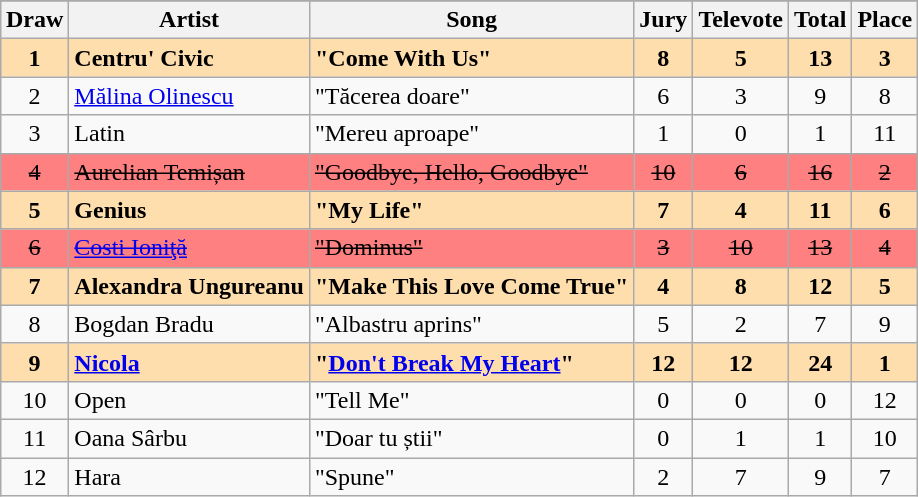<table class="sortable wikitable" style="margin: 1em auto 1em auto; text-align:center;">
<tr>
</tr>
<tr>
<th>Draw</th>
<th>Artist</th>
<th>Song</th>
<th>Jury</th>
<th>Televote</th>
<th>Total</th>
<th>Place</th>
</tr>
<tr style="font-weight:bold; background:navajowhite;">
<td>1</td>
<td align="left">Centru' Civic</td>
<td align="left">"Come With Us"</td>
<td>8</td>
<td>5</td>
<td>13</td>
<td>3</td>
</tr>
<tr>
<td>2</td>
<td align="left"><a href='#'>Mălina Olinescu</a></td>
<td align="left">"Tăcerea doare"</td>
<td>6</td>
<td>3</td>
<td>9</td>
<td>8</td>
</tr>
<tr>
<td>3</td>
<td align="left">Latin </td>
<td align="left">"Mereu aproape"</td>
<td>1</td>
<td>0</td>
<td>1</td>
<td>11</td>
</tr>
<tr style="background:#fe8080;">
<td><s>4</s></td>
<td align="left"><s>Aurelian Temișan</s></td>
<td align="left"><s>"Goodbye, Hello, Goodbye"</s></td>
<td><s>10</s></td>
<td><s>6</s></td>
<td><s>16</s></td>
<td><s>2</s></td>
</tr>
<tr style="font-weight:bold; background:navajowhite;">
<td>5</td>
<td align="left">Genius</td>
<td align="left">"My Life"</td>
<td>7</td>
<td>4</td>
<td>11</td>
<td>6</td>
</tr>
<tr style="background:#fe8080;">
<td><s>6</s></td>
<td align="left"><a href='#'><s>Costi Ioniţă</s></a></td>
<td align="left"><s>"Dominus"</s></td>
<td><s>3</s></td>
<td><s>10</s></td>
<td><s>13</s></td>
<td><s>4</s></td>
</tr>
<tr style="font-weight:bold; background:navajowhite;">
<td>7</td>
<td align="left">Alexandra Ungureanu</td>
<td align="left">"Make This Love Come True"</td>
<td>4</td>
<td>8</td>
<td>12</td>
<td>5</td>
</tr>
<tr>
<td>8</td>
<td align="left">Bogdan Bradu</td>
<td align="left">"Albastru aprins"</td>
<td>5</td>
<td>2</td>
<td>7</td>
<td>9</td>
</tr>
<tr style="font-weight:bold; background:navajowhite;">
<td>9</td>
<td align="left"><a href='#'>Nicola</a></td>
<td align="left">"<a href='#'>Don't Break My Heart</a>"</td>
<td>12</td>
<td>12</td>
<td>24</td>
<td>1</td>
</tr>
<tr>
<td>10</td>
<td align="left">Open</td>
<td align="left">"Tell Me"</td>
<td>0</td>
<td>0</td>
<td>0</td>
<td>12</td>
</tr>
<tr>
<td>11</td>
<td align="left">Oana Sârbu</td>
<td align="left">"Doar tu știi"</td>
<td>0</td>
<td>1</td>
<td>1</td>
<td>10</td>
</tr>
<tr>
<td>12</td>
<td align="left">Hara</td>
<td align="left">"Spune"</td>
<td>2</td>
<td>7</td>
<td>9</td>
<td>7</td>
</tr>
</table>
